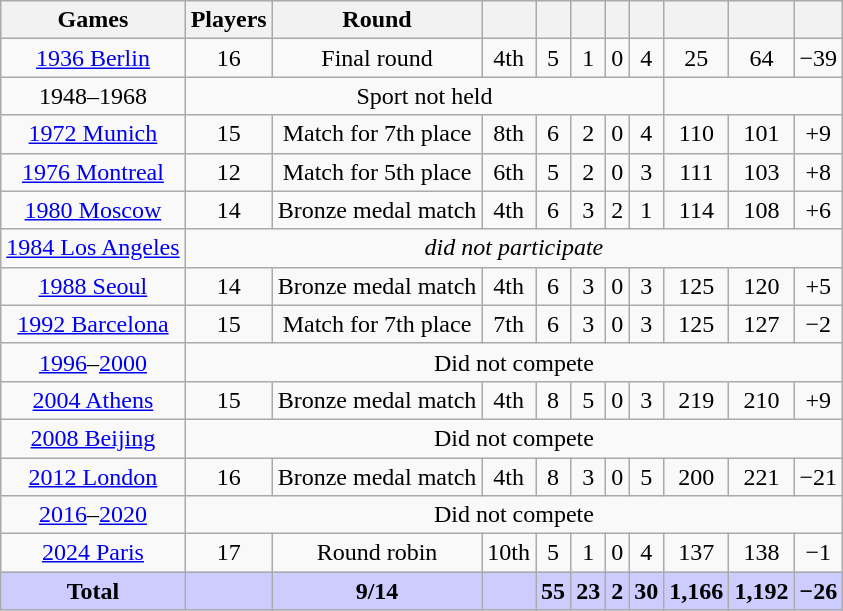<table class="wikitable sortable collapsible collapsed">
<tr>
<th>Games</th>
<th>Players</th>
<th>Round</th>
<th></th>
<th></th>
<th></th>
<th></th>
<th></th>
<th></th>
<th></th>
<th></th>
</tr>
<tr align=center>
<td><a href='#'>1936 Berlin</a></td>
<td>16</td>
<td>Final round</td>
<td>4th</td>
<td>5</td>
<td>1</td>
<td>0</td>
<td>4</td>
<td>25</td>
<td>64</td>
<td>−39</td>
</tr>
<tr align=center>
<td>1948–1968</td>
<td colspan=7>Sport not held</td>
</tr>
<tr align=center>
<td><a href='#'>1972 Munich</a></td>
<td>15</td>
<td>Match for 7th place</td>
<td>8th</td>
<td>6</td>
<td>2</td>
<td>0</td>
<td>4</td>
<td>110</td>
<td>101</td>
<td>+9</td>
</tr>
<tr align=center>
<td><a href='#'>1976 Montreal</a></td>
<td>12</td>
<td>Match for 5th place</td>
<td>6th</td>
<td>5</td>
<td>2</td>
<td>0</td>
<td>3</td>
<td>111</td>
<td>103</td>
<td>+8</td>
</tr>
<tr align=center>
<td><a href='#'>1980 Moscow</a></td>
<td>14</td>
<td>Bronze medal match</td>
<td>4th</td>
<td>6</td>
<td>3</td>
<td>2</td>
<td>1</td>
<td>114</td>
<td>108</td>
<td>+6</td>
</tr>
<tr align=center>
<td><a href='#'>1984 Los Angeles</a></td>
<td colspan=11><em>did not participate</em></td>
</tr>
<tr align=center>
<td><a href='#'>1988 Seoul</a></td>
<td>14</td>
<td>Bronze medal match</td>
<td>4th</td>
<td>6</td>
<td>3</td>
<td>0</td>
<td>3</td>
<td>125</td>
<td>120</td>
<td>+5</td>
</tr>
<tr align=center>
<td><a href='#'>1992 Barcelona</a></td>
<td>15</td>
<td>Match for 7th place</td>
<td>7th</td>
<td>6</td>
<td>3</td>
<td>0</td>
<td>3</td>
<td>125</td>
<td>127</td>
<td>−2</td>
</tr>
<tr align=center>
<td><a href='#'>1996</a>–<a href='#'>2000</a></td>
<td colspan=11>Did not compete</td>
</tr>
<tr align=center>
<td><a href='#'>2004 Athens</a></td>
<td>15</td>
<td>Bronze medal match</td>
<td>4th</td>
<td>8</td>
<td>5</td>
<td>0</td>
<td>3</td>
<td>219</td>
<td>210</td>
<td>+9</td>
</tr>
<tr align=center>
<td><a href='#'>2008 Beijing</a></td>
<td colspan=11>Did not compete</td>
</tr>
<tr align=center>
<td><a href='#'>2012 London</a></td>
<td>16</td>
<td>Bronze medal match</td>
<td>4th</td>
<td>8</td>
<td>3</td>
<td>0</td>
<td>5</td>
<td>200</td>
<td>221</td>
<td>−21</td>
</tr>
<tr align=center>
<td><a href='#'>2016</a>–<a href='#'>2020</a></td>
<td colspan=10>Did not compete</td>
</tr>
<tr align=center>
<td><a href='#'>2024 Paris</a></td>
<td>17</td>
<td>Round robin</td>
<td>10th</td>
<td>5</td>
<td>1</td>
<td>0</td>
<td>4</td>
<td>137</td>
<td>138</td>
<td>−1</td>
</tr>
<tr style="text-align:center; background-color:#ccf;">
<td><strong>Total</strong></td>
<td></td>
<td><strong>9/14</strong></td>
<td></td>
<td><strong>55</strong></td>
<td><strong>23</strong></td>
<td><strong>2</strong></td>
<td><strong>30</strong></td>
<td><strong>1,166</strong></td>
<td><strong>1,192</strong></td>
<td><strong>−26</strong></td>
</tr>
</table>
